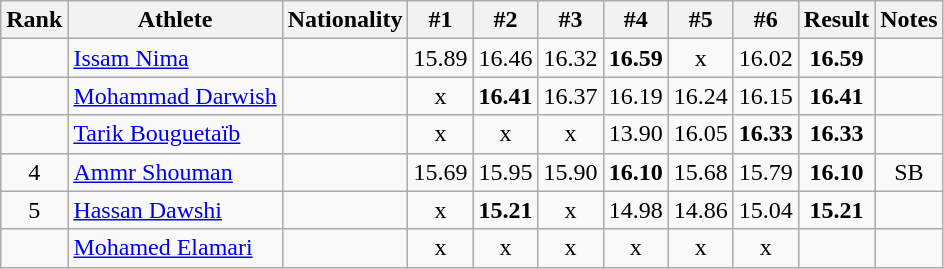<table class="wikitable sortable" style="text-align:center">
<tr>
<th>Rank</th>
<th>Athlete</th>
<th>Nationality</th>
<th>#1</th>
<th>#2</th>
<th>#3</th>
<th>#4</th>
<th>#5</th>
<th>#6</th>
<th>Result</th>
<th>Notes</th>
</tr>
<tr>
<td></td>
<td align="left"><a href='#'>Issam Nima</a></td>
<td align=left></td>
<td>15.89</td>
<td>16.46</td>
<td>16.32</td>
<td><strong>16.59</strong></td>
<td>x</td>
<td>16.02</td>
<td><strong>16.59</strong></td>
<td></td>
</tr>
<tr>
<td></td>
<td align="left"><a href='#'>Mohammad Darwish</a></td>
<td align=left></td>
<td>x</td>
<td><strong>16.41</strong></td>
<td>16.37</td>
<td>16.19</td>
<td>16.24</td>
<td>16.15</td>
<td><strong>16.41</strong></td>
<td></td>
</tr>
<tr>
<td></td>
<td align="left"><a href='#'>Tarik Bouguetaïb</a></td>
<td align=left></td>
<td>x</td>
<td>x</td>
<td>x</td>
<td>13.90</td>
<td>16.05</td>
<td><strong>16.33</strong></td>
<td><strong>16.33</strong></td>
<td></td>
</tr>
<tr>
<td>4</td>
<td align="left"><a href='#'>Ammr Shouman</a></td>
<td align=left></td>
<td>15.69</td>
<td>15.95</td>
<td>15.90</td>
<td><strong>16.10</strong></td>
<td>15.68</td>
<td>15.79</td>
<td><strong>16.10</strong></td>
<td>SB</td>
</tr>
<tr>
<td>5</td>
<td align="left"><a href='#'>Hassan Dawshi</a></td>
<td align=left></td>
<td>x</td>
<td><strong>15.21</strong></td>
<td>x</td>
<td>14.98</td>
<td>14.86</td>
<td>15.04</td>
<td><strong>15.21</strong></td>
<td></td>
</tr>
<tr>
<td></td>
<td align="left"><a href='#'>Mohamed Elamari</a></td>
<td align=left></td>
<td>x</td>
<td>x</td>
<td>x</td>
<td>x</td>
<td>x</td>
<td>x</td>
<td><strong></strong></td>
<td></td>
</tr>
</table>
